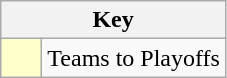<table class="wikitable" style="text-align: center;">
<tr>
<th colspan=2>Key</th>
</tr>
<tr>
<td style="background:#ffffcc; width:20px;"></td>
<td align=left>Teams to Playoffs</td>
</tr>
</table>
